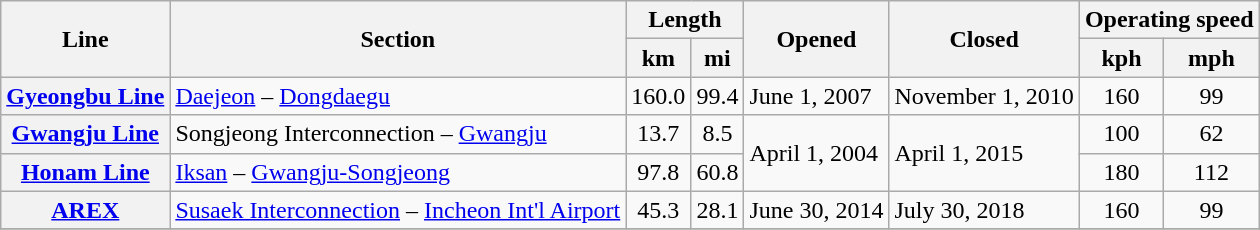<table class="wikitable plainrowheaders">
<tr>
<th scope="col" rowspan="2">Line</th>
<th scope="col" rowspan="2">Section</th>
<th scope="col" colspan="2">Length</th>
<th scope="col" rowspan="2">Opened</th>
<th scope="col" rowspan="2">Closed</th>
<th scope="col" colspan="2">Operating speed</th>
</tr>
<tr>
<th scope="col">km</th>
<th scope="col">mi</th>
<th scope="col">kph</th>
<th scope="col">mph</th>
</tr>
<tr>
<th scope="row"><strong><a href='#'>Gyeongbu Line</a></strong></th>
<td><a href='#'>Daejeon</a> – <a href='#'>Dongdaegu</a></td>
<td style="text-align:center">160.0</td>
<td style="text-align:center">99.4</td>
<td>June 1, 2007</td>
<td>November 1, 2010</td>
<td style="text-align:center">160</td>
<td style="text-align:center">99</td>
</tr>
<tr>
<th scope="row"><strong><a href='#'>Gwangju Line</a></strong></th>
<td>Songjeong Interconnection – <a href='#'>Gwangju</a></td>
<td style="text-align:center">13.7</td>
<td style="text-align:center">8.5</td>
<td rowspan="2">April 1, 2004</td>
<td rowspan="2">April 1, 2015</td>
<td style="text-align:center">100</td>
<td style="text-align:center">62</td>
</tr>
<tr>
<th scope="row"><strong><a href='#'>Honam Line</a></strong></th>
<td><a href='#'>Iksan</a> – <a href='#'>Gwangju-Songjeong</a></td>
<td style="text-align:center">97.8</td>
<td style="text-align:center">60.8</td>
<td style="text-align:center">180</td>
<td style="text-align:center">112</td>
</tr>
<tr>
<th scope="row"><strong><a href='#'>AREX</a></strong></th>
<td><a href='#'>Susaek Interconnection</a> – <a href='#'>Incheon Int'l Airport</a></td>
<td style="text-align:center">45.3</td>
<td style="text-align:center">28.1</td>
<td>June 30, 2014</td>
<td>July 30, 2018</td>
<td style="text-align:center">160</td>
<td style="text-align:center">99</td>
</tr>
<tr>
</tr>
</table>
